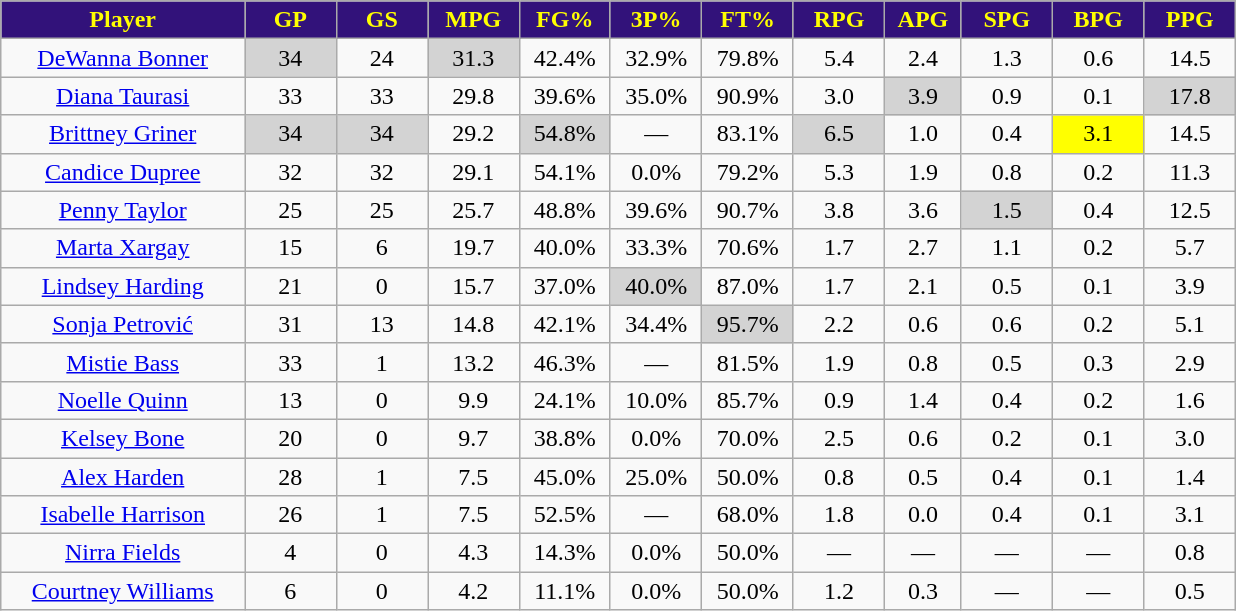<table class="wikitable sortable" style="text-align:center;">
<tr>
<th style="background:#32127A; color:#FFFF00;" width="16%">Player</th>
<th style="background:#32127A; color:#FFFF00;" width="6%">GP</th>
<th style="background:#32127A; color:#FFFF00;" width="6%">GS</th>
<th style="background:#32127A; color:#FFFF00;" width="6%">MPG</th>
<th style="background:#32127A; color:#FFFF00;" width="6%">FG%</th>
<th style="background:#32127A; color:#FFFF00;" width="6%">3P%</th>
<th style="background:#32127A; color:#FFFF00;" width="6%">FT%</th>
<th style="background:#32127A; color:#FFFF00;" width="6%">RPG</th>
<th style="background:#32127A; color:#FFFF00;" width="5%">APG</th>
<th style="background:#32127A; color:#FFFF00;" width="6%">SPG</th>
<th style="background:#32127A; color:#FFFF00;" width="6%">BPG</th>
<th style="background:#32127A; color:#FFFF00;" width="6%">PPG</th>
</tr>
<tr>
<td><a href='#'>DeWanna Bonner</a></td>
<td style="background:#D3D3D3;">34</td>
<td>24</td>
<td style="background:#D3D3D3;">31.3</td>
<td>42.4%</td>
<td>32.9%</td>
<td>79.8%</td>
<td>5.4</td>
<td>2.4</td>
<td>1.3</td>
<td>0.6</td>
<td>14.5</td>
</tr>
<tr>
<td><a href='#'>Diana Taurasi</a></td>
<td>33</td>
<td>33</td>
<td>29.8</td>
<td>39.6%</td>
<td>35.0%</td>
<td>90.9%</td>
<td>3.0</td>
<td style="background:#D3D3D3;">3.9</td>
<td>0.9</td>
<td>0.1</td>
<td style="background:#D3D3D3;">17.8</td>
</tr>
<tr>
<td><a href='#'>Brittney Griner</a></td>
<td style="background:#D3D3D3;">34</td>
<td style="background:#D3D3D3;">34</td>
<td>29.2</td>
<td style="background:#D3D3D3;">54.8%</td>
<td>—</td>
<td>83.1%</td>
<td style="background:#D3D3D3;">6.5</td>
<td>1.0</td>
<td>0.4</td>
<td style="background:yellow;">3.1</td>
<td>14.5</td>
</tr>
<tr>
<td><a href='#'>Candice Dupree</a></td>
<td>32</td>
<td>32</td>
<td>29.1</td>
<td>54.1%</td>
<td>0.0%</td>
<td>79.2%</td>
<td>5.3</td>
<td>1.9</td>
<td>0.8</td>
<td>0.2</td>
<td>11.3</td>
</tr>
<tr>
<td><a href='#'>Penny Taylor</a></td>
<td>25</td>
<td>25</td>
<td>25.7</td>
<td>48.8%</td>
<td>39.6%</td>
<td>90.7%</td>
<td>3.8</td>
<td>3.6</td>
<td style="background:#D3D3D3;">1.5</td>
<td>0.4</td>
<td>12.5</td>
</tr>
<tr>
<td><a href='#'>Marta Xargay</a></td>
<td>15</td>
<td>6</td>
<td>19.7</td>
<td>40.0%</td>
<td>33.3%</td>
<td>70.6%</td>
<td>1.7</td>
<td>2.7</td>
<td>1.1</td>
<td>0.2</td>
<td>5.7</td>
</tr>
<tr>
<td><a href='#'>Lindsey Harding</a></td>
<td>21</td>
<td>0</td>
<td>15.7</td>
<td>37.0%</td>
<td style="background:#D3D3D3;">40.0%</td>
<td>87.0%</td>
<td>1.7</td>
<td>2.1</td>
<td>0.5</td>
<td>0.1</td>
<td>3.9</td>
</tr>
<tr>
<td><a href='#'>Sonja Petrović</a></td>
<td>31</td>
<td>13</td>
<td>14.8</td>
<td>42.1%</td>
<td>34.4%</td>
<td style="background:#D3D3D3;">95.7%</td>
<td>2.2</td>
<td>0.6</td>
<td>0.6</td>
<td>0.2</td>
<td>5.1</td>
</tr>
<tr>
<td><a href='#'>Mistie Bass</a></td>
<td>33</td>
<td>1</td>
<td>13.2</td>
<td>46.3%</td>
<td>—</td>
<td>81.5%</td>
<td>1.9</td>
<td>0.8</td>
<td>0.5</td>
<td>0.3</td>
<td>2.9</td>
</tr>
<tr>
<td><a href='#'>Noelle Quinn</a></td>
<td>13</td>
<td>0</td>
<td>9.9</td>
<td>24.1%</td>
<td>10.0%</td>
<td>85.7%</td>
<td>0.9</td>
<td>1.4</td>
<td>0.4</td>
<td>0.2</td>
<td>1.6</td>
</tr>
<tr>
<td><a href='#'>Kelsey Bone</a></td>
<td>20</td>
<td>0</td>
<td>9.7</td>
<td>38.8%</td>
<td>0.0%</td>
<td>70.0%</td>
<td>2.5</td>
<td>0.6</td>
<td>0.2</td>
<td>0.1</td>
<td>3.0</td>
</tr>
<tr>
<td><a href='#'>Alex Harden</a></td>
<td>28</td>
<td>1</td>
<td>7.5</td>
<td>45.0%</td>
<td>25.0%</td>
<td>50.0%</td>
<td>0.8</td>
<td>0.5</td>
<td>0.4</td>
<td>0.1</td>
<td>1.4</td>
</tr>
<tr>
<td><a href='#'>Isabelle Harrison</a></td>
<td>26</td>
<td>1</td>
<td>7.5</td>
<td>52.5%</td>
<td>—</td>
<td>68.0%</td>
<td>1.8</td>
<td>0.0</td>
<td>0.4</td>
<td>0.1</td>
<td>3.1</td>
</tr>
<tr>
<td><a href='#'>Nirra Fields</a></td>
<td>4</td>
<td>0</td>
<td>4.3</td>
<td>14.3%</td>
<td>0.0%</td>
<td>50.0%</td>
<td>—</td>
<td>—</td>
<td>—</td>
<td>—</td>
<td>0.8</td>
</tr>
<tr>
<td><a href='#'>Courtney Williams</a></td>
<td>6</td>
<td>0</td>
<td>4.2</td>
<td>11.1%</td>
<td>0.0%</td>
<td>50.0%</td>
<td>1.2</td>
<td>0.3</td>
<td>—</td>
<td>—</td>
<td>0.5</td>
</tr>
</table>
